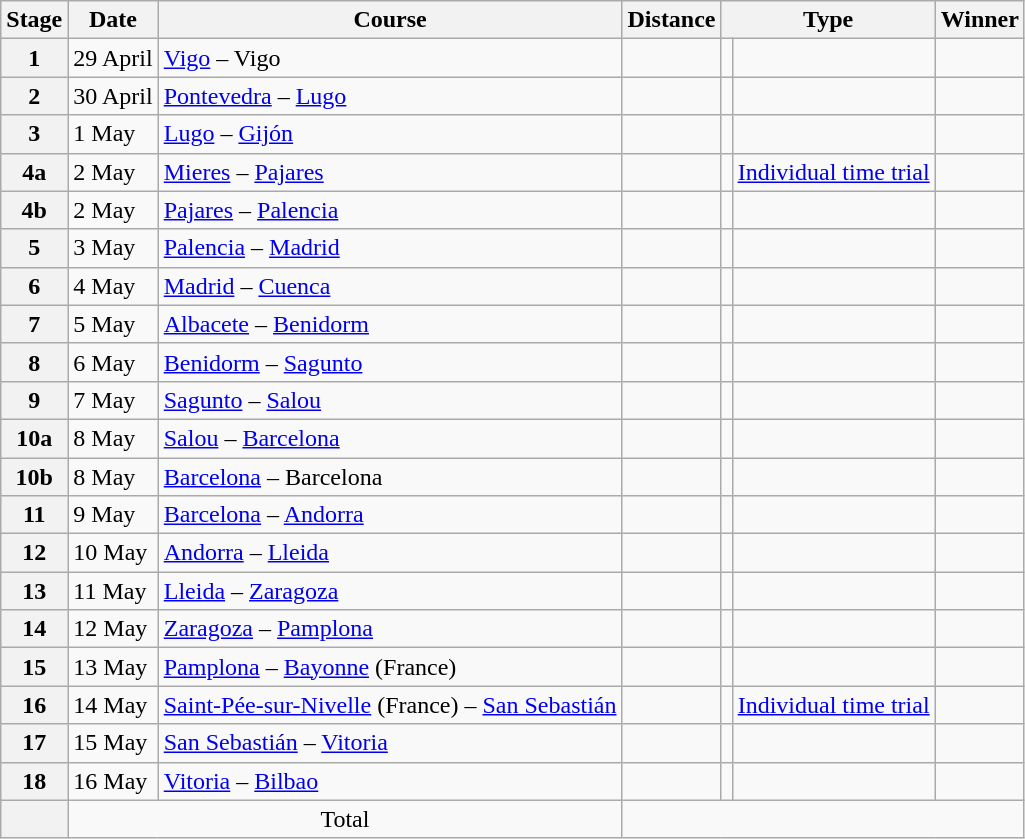<table class="wikitable">
<tr>
<th scope="col">Stage</th>
<th scope="col">Date</th>
<th scope="col">Course</th>
<th scope="col">Distance</th>
<th scope="col" colspan="2">Type</th>
<th scope="col">Winner</th>
</tr>
<tr>
<th scope="row">1</th>
<td>29 April</td>
<td><a href='#'>Vigo</a> – Vigo</td>
<td style="text-align:center;"></td>
<td></td>
<td></td>
<td></td>
</tr>
<tr>
<th scope="row">2</th>
<td>30 April</td>
<td><a href='#'>Pontevedra</a> – <a href='#'>Lugo</a></td>
<td style="text-align:center;"></td>
<td></td>
<td></td>
<td></td>
</tr>
<tr>
<th scope="row">3</th>
<td>1 May</td>
<td><a href='#'>Lugo</a> – <a href='#'>Gijón</a></td>
<td style="text-align:center;"></td>
<td></td>
<td></td>
<td></td>
</tr>
<tr>
<th scope="row">4a</th>
<td>2 May</td>
<td><a href='#'>Mieres</a> – <a href='#'>Pajares</a></td>
<td style="text-align:center;"></td>
<td></td>
<td><a href='#'>Individual time trial</a></td>
<td></td>
</tr>
<tr>
<th scope="row">4b</th>
<td>2 May</td>
<td><a href='#'>Pajares</a> – <a href='#'>Palencia</a></td>
<td style="text-align:center;"></td>
<td></td>
<td></td>
<td></td>
</tr>
<tr>
<th scope="row">5</th>
<td>3 May</td>
<td><a href='#'>Palencia</a> – <a href='#'>Madrid</a></td>
<td style="text-align:center;"></td>
<td></td>
<td></td>
<td></td>
</tr>
<tr>
<th scope="row">6</th>
<td>4 May</td>
<td><a href='#'>Madrid</a> – <a href='#'>Cuenca</a></td>
<td style="text-align:center;"></td>
<td></td>
<td></td>
<td></td>
</tr>
<tr>
<th scope="row">7</th>
<td>5 May</td>
<td><a href='#'>Albacete</a> – <a href='#'>Benidorm</a></td>
<td style="text-align:center;"></td>
<td></td>
<td></td>
<td></td>
</tr>
<tr>
<th scope="row">8</th>
<td>6 May</td>
<td><a href='#'>Benidorm</a> – <a href='#'>Sagunto</a></td>
<td style="text-align:center;"></td>
<td></td>
<td></td>
<td></td>
</tr>
<tr>
<th scope="row">9</th>
<td>7 May</td>
<td><a href='#'>Sagunto</a> – <a href='#'>Salou</a></td>
<td style="text-align:center;"></td>
<td></td>
<td></td>
<td></td>
</tr>
<tr>
<th scope="row">10a</th>
<td>8 May</td>
<td><a href='#'>Salou</a> – <a href='#'>Barcelona</a></td>
<td style="text-align:center;"></td>
<td></td>
<td></td>
<td></td>
</tr>
<tr>
<th scope="row">10b</th>
<td>8 May</td>
<td><a href='#'>Barcelona</a> – Barcelona</td>
<td style="text-align:center;"></td>
<td></td>
<td></td>
<td></td>
</tr>
<tr>
<th scope="row">11</th>
<td>9 May</td>
<td><a href='#'>Barcelona</a> – <a href='#'>Andorra</a></td>
<td style="text-align:center;"></td>
<td></td>
<td></td>
<td></td>
</tr>
<tr>
<th scope="row">12</th>
<td>10 May</td>
<td><a href='#'>Andorra</a> – <a href='#'>Lleida</a></td>
<td style="text-align:center;"></td>
<td></td>
<td></td>
<td></td>
</tr>
<tr>
<th scope="row">13</th>
<td>11 May</td>
<td><a href='#'>Lleida</a> – <a href='#'>Zaragoza</a></td>
<td style="text-align:center;"></td>
<td></td>
<td></td>
<td></td>
</tr>
<tr>
<th scope="row">14</th>
<td>12 May</td>
<td><a href='#'>Zaragoza</a> – <a href='#'>Pamplona</a></td>
<td style="text-align:center;"></td>
<td></td>
<td></td>
<td></td>
</tr>
<tr>
<th scope="row">15</th>
<td>13 May</td>
<td><a href='#'>Pamplona</a> – <a href='#'>Bayonne</a> (France)</td>
<td style="text-align:center;"></td>
<td></td>
<td></td>
<td></td>
</tr>
<tr>
<th scope="row">16</th>
<td>14 May</td>
<td><a href='#'>Saint-Pée-sur-Nivelle</a> (France) – <a href='#'>San Sebastián</a></td>
<td style="text-align:center;"></td>
<td></td>
<td><a href='#'>Individual time trial</a></td>
<td></td>
</tr>
<tr>
<th scope="row">17</th>
<td>15 May</td>
<td><a href='#'>San Sebastián</a> – <a href='#'>Vitoria</a></td>
<td style="text-align:center;"></td>
<td></td>
<td></td>
<td></td>
</tr>
<tr>
<th scope="row">18</th>
<td>16 May</td>
<td><a href='#'>Vitoria</a> – <a href='#'>Bilbao</a></td>
<td style="text-align:center;"></td>
<td></td>
<td></td>
<td></td>
</tr>
<tr>
<th scope="row"></th>
<td colspan="2" style="text-align:center">Total</td>
<td colspan="4" style="text-align:center"></td>
</tr>
</table>
